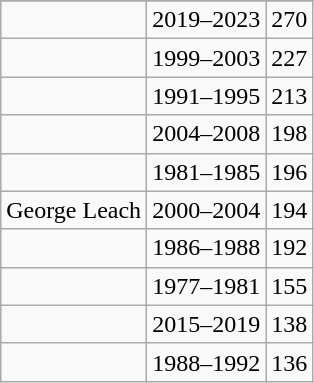<table class="wikitable sortable" style="float:left; margin-right:1em">
<tr>
</tr>
<tr>
<td></td>
<td>2019–2023</td>
<td>270</td>
</tr>
<tr>
<td></td>
<td>1999–2003</td>
<td>227</td>
</tr>
<tr>
<td></td>
<td>1991–1995</td>
<td>213</td>
</tr>
<tr>
<td></td>
<td>2004–2008</td>
<td>198</td>
</tr>
<tr>
<td></td>
<td>1981–1985</td>
<td>196</td>
</tr>
<tr>
<td sortname>George Leach</td>
<td>2000–2004</td>
<td>194</td>
</tr>
<tr>
<td></td>
<td>1986–1988</td>
<td>192</td>
</tr>
<tr>
<td></td>
<td>1977–1981</td>
<td>155</td>
</tr>
<tr>
<td></td>
<td>2015–2019</td>
<td>138</td>
</tr>
<tr>
<td></td>
<td>1988–1992</td>
<td>136</td>
</tr>
</table>
